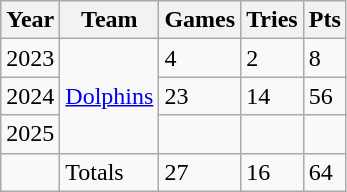<table class="wikitable">
<tr>
<th>Year</th>
<th>Team</th>
<th>Games</th>
<th>Tries</th>
<th>Pts</th>
</tr>
<tr>
<td>2023</td>
<td rowspan="3"> <a href='#'>Dolphins</a></td>
<td>4</td>
<td>2</td>
<td>8</td>
</tr>
<tr>
<td>2024</td>
<td>23</td>
<td>14</td>
<td>56</td>
</tr>
<tr>
<td>2025</td>
<td></td>
<td></td>
<td></td>
</tr>
<tr>
<td></td>
<td>Totals</td>
<td>27</td>
<td>16</td>
<td>64</td>
</tr>
</table>
